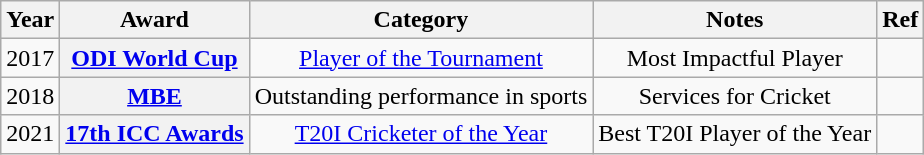<table class="wikitable" style="text-align:center;">
<tr>
<th>Year</th>
<th>Award</th>
<th>Category</th>
<th>Notes</th>
<th>Ref</th>
</tr>
<tr>
<td>2017</td>
<th><a href='#'>ODI World Cup</a></th>
<td><a href='#'>Player of the Tournament</a></td>
<td>Most Impactful Player</td>
<td></td>
</tr>
<tr>
<td>2018</td>
<th><a href='#'>MBE</a></th>
<td>Outstanding performance in sports</td>
<td>Services for Cricket</td>
<td></td>
</tr>
<tr>
<td>2021</td>
<th><a href='#'>17th ICC Awards</a></th>
<td><a href='#'>T20I Cricketer of the Year</a></td>
<td>Best T20I Player of the Year</td>
<td></td>
</tr>
</table>
